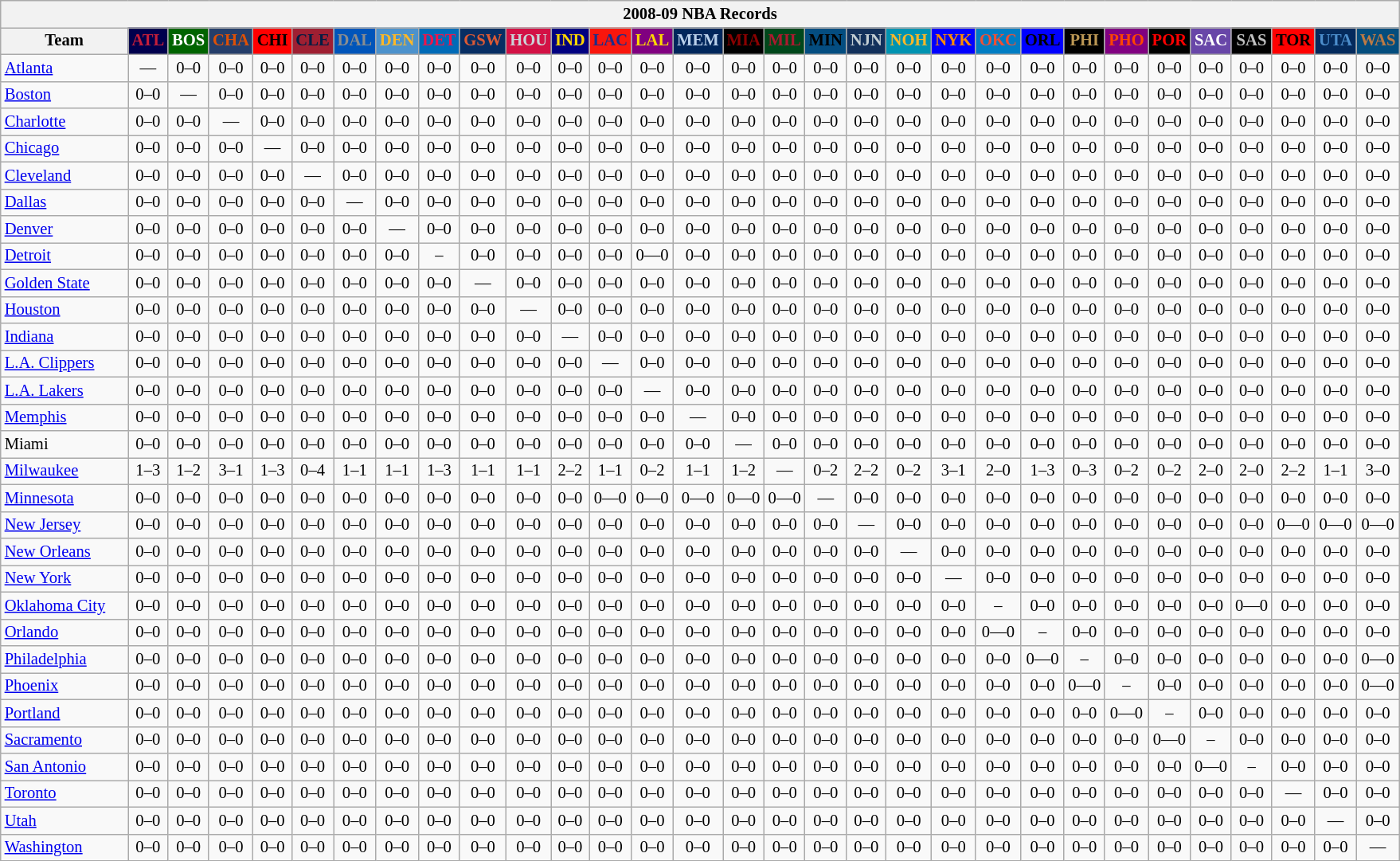<table class="wikitable" style="font-size:86%; text-align:center;">
<tr>
<th colspan=31>2008-09 NBA Records</th>
</tr>
<tr>
<th width=100>Team</th>
<th style="background:#00004d;color:#C41E3a;width=35">ATL</th>
<th style="background:#006400;color:#FFFFFF;width=35">BOS</th>
<th style="background:#253E6A;color:#DF5106;width=35">CHA</th>
<th style="background:#FF0000;color:#000000;width=35">CHI</th>
<th style="background:#9F1F32;color:#001D43;width=35">CLE</th>
<th style="background:#0055BA;color:#898D8F;width=35">DAL</th>
<th style="background:#4C92CC;color:#FDB827;width=35">DEN</th>
<th style="background:#006BB7;color:#ED164B;width=35">DET</th>
<th style="background:#072E63;color:#DC5A34;width=35">GSW</th>
<th style="background:#D31145;color:#CBD4D8;width=35">HOU</th>
<th style="background:#000080;color:#FFD700;width=35">IND</th>
<th style="background:#F9160D;color:#1A2E8B;width=35">LAC</th>
<th style="background:#800080;color:#FFD700;width=35">LAL</th>
<th style="background:#00265B;color:#BAD1EB;width=35">MEM</th>
<th style="background:#000000;color:#8B0000;width=35">MIA</th>
<th style="background:#00471B;color:#AC1A2F;width=35">MIL</th>
<th style="background:#044D80;color:#000000;width=35">MIN</th>
<th style="background:#12305B;color:#C4CED4;width=35">NJN</th>
<th style="background:#0093B1;color:#FDB827;width=35">NOH</th>
<th style="background:#0000FF;color:#FF8C00;width=35">NYK</th>
<th style="background:#007DC3;color:#F05033;width=35">OKC</th>
<th style="background:#0000FF;color:#000000;width=35">ORL</th>
<th style="background:#000000;color:#BB9754;width=35">PHI</th>
<th style="background:#800080;color:#FF4500;width=35">PHO</th>
<th style="background:#000000;color:#FF0000;width=35">POR</th>
<th style="background:#6846A8;color:#FFFFFF;width=35">SAC</th>
<th style="background:#000000;color:#C0C0C0;width=35">SAS</th>
<th style="background:#FF0000;color:#000000;width=35">TOR</th>
<th style="background:#042A5C;color:#4C8ECC;width=35">UTA</th>
<th style="background:#044D7D;color:#BC7A44;width=35">WAS</th>
</tr>
<tr>
<td style="text-align:left;"><a href='#'>Atlanta</a></td>
<td>—</td>
<td>0–0</td>
<td>0–0</td>
<td>0–0</td>
<td>0–0</td>
<td>0–0</td>
<td>0–0</td>
<td>0–0</td>
<td>0–0</td>
<td>0–0</td>
<td>0–0</td>
<td>0–0</td>
<td>0–0</td>
<td>0–0</td>
<td>0–0</td>
<td>0–0</td>
<td>0–0</td>
<td>0–0</td>
<td>0–0</td>
<td>0–0</td>
<td>0–0</td>
<td>0–0</td>
<td>0–0</td>
<td>0–0</td>
<td>0–0</td>
<td>0–0</td>
<td>0–0</td>
<td>0–0</td>
<td>0–0</td>
<td>0–0</td>
</tr>
<tr>
<td style="text-align:left;"><a href='#'>Boston</a></td>
<td>0–0</td>
<td>—</td>
<td>0–0</td>
<td>0–0</td>
<td>0–0</td>
<td>0–0</td>
<td>0–0</td>
<td>0–0</td>
<td>0–0</td>
<td>0–0</td>
<td>0–0</td>
<td>0–0</td>
<td>0–0</td>
<td>0–0</td>
<td>0–0</td>
<td>0–0</td>
<td>0–0</td>
<td>0–0</td>
<td>0–0</td>
<td>0–0</td>
<td>0–0</td>
<td>0–0</td>
<td>0–0</td>
<td>0–0</td>
<td>0–0</td>
<td>0–0</td>
<td>0–0</td>
<td>0–0</td>
<td>0–0</td>
<td>0–0</td>
</tr>
<tr>
<td style="text-align:left;"><a href='#'>Charlotte</a></td>
<td>0–0</td>
<td>0–0</td>
<td>—</td>
<td>0–0</td>
<td>0–0</td>
<td>0–0</td>
<td>0–0</td>
<td>0–0</td>
<td>0–0</td>
<td>0–0</td>
<td>0–0</td>
<td>0–0</td>
<td>0–0</td>
<td>0–0</td>
<td>0–0</td>
<td>0–0</td>
<td>0–0</td>
<td>0–0</td>
<td>0–0</td>
<td>0–0</td>
<td>0–0</td>
<td>0–0</td>
<td>0–0</td>
<td>0–0</td>
<td>0–0</td>
<td>0–0</td>
<td>0–0</td>
<td>0–0</td>
<td>0–0</td>
<td>0–0</td>
</tr>
<tr>
<td style="text-align:left;"><a href='#'>Chicago</a></td>
<td>0–0</td>
<td>0–0</td>
<td>0–0</td>
<td>—</td>
<td>0–0</td>
<td>0–0</td>
<td>0–0</td>
<td>0–0</td>
<td>0–0</td>
<td>0–0</td>
<td>0–0</td>
<td>0–0</td>
<td>0–0</td>
<td>0–0</td>
<td>0–0</td>
<td>0–0</td>
<td>0–0</td>
<td>0–0</td>
<td>0–0</td>
<td>0–0</td>
<td>0–0</td>
<td>0–0</td>
<td>0–0</td>
<td>0–0</td>
<td>0–0</td>
<td>0–0</td>
<td>0–0</td>
<td>0–0</td>
<td>0–0</td>
<td>0–0</td>
</tr>
<tr>
<td style="text-align:left;"><a href='#'>Cleveland</a></td>
<td>0–0</td>
<td>0–0</td>
<td>0–0</td>
<td>0–0</td>
<td>—</td>
<td>0–0</td>
<td>0–0</td>
<td>0–0</td>
<td>0–0</td>
<td>0–0</td>
<td>0–0</td>
<td>0–0</td>
<td>0–0</td>
<td>0–0</td>
<td>0–0</td>
<td>0–0</td>
<td>0–0</td>
<td>0–0</td>
<td>0–0</td>
<td>0–0</td>
<td>0–0</td>
<td>0–0</td>
<td>0–0</td>
<td>0–0</td>
<td>0–0</td>
<td>0–0</td>
<td>0–0</td>
<td>0–0</td>
<td>0–0</td>
<td>0–0</td>
</tr>
<tr>
<td style="text-align:left;"><a href='#'>Dallas</a></td>
<td>0–0</td>
<td>0–0</td>
<td>0–0</td>
<td>0–0</td>
<td>0–0</td>
<td>—</td>
<td>0–0</td>
<td>0–0</td>
<td>0–0</td>
<td>0–0</td>
<td>0–0</td>
<td>0–0</td>
<td>0–0</td>
<td>0–0</td>
<td>0–0</td>
<td>0–0</td>
<td>0–0</td>
<td>0–0</td>
<td>0–0</td>
<td>0–0</td>
<td>0–0</td>
<td>0–0</td>
<td>0–0</td>
<td>0–0</td>
<td>0–0</td>
<td>0–0</td>
<td>0–0</td>
<td>0–0</td>
<td>0–0</td>
<td>0–0</td>
</tr>
<tr>
<td style="text-align:left;"><a href='#'>Denver</a></td>
<td>0–0</td>
<td>0–0</td>
<td>0–0</td>
<td>0–0</td>
<td>0–0</td>
<td>0–0</td>
<td>—</td>
<td>0–0</td>
<td>0–0</td>
<td>0–0</td>
<td>0–0</td>
<td>0–0</td>
<td>0–0</td>
<td>0–0</td>
<td>0–0</td>
<td>0–0</td>
<td>0–0</td>
<td>0–0</td>
<td>0–0</td>
<td>0–0</td>
<td>0–0</td>
<td>0–0</td>
<td>0–0</td>
<td>0–0</td>
<td>0–0</td>
<td>0–0</td>
<td>0–0</td>
<td>0–0</td>
<td>0–0</td>
<td>0–0</td>
</tr>
<tr>
<td style="text-align:left;"><a href='#'>Detroit</a></td>
<td>0–0</td>
<td>0–0</td>
<td>0–0</td>
<td>0–0</td>
<td>0–0</td>
<td>0–0</td>
<td>0–0</td>
<td>–</td>
<td>0–0</td>
<td>0–0</td>
<td>0–0</td>
<td>0–0</td>
<td>0—0</td>
<td>0–0</td>
<td>0–0</td>
<td>0–0</td>
<td>0–0</td>
<td>0–0</td>
<td>0–0</td>
<td>0–0</td>
<td>0–0</td>
<td>0–0</td>
<td>0–0</td>
<td>0–0</td>
<td>0–0</td>
<td>0–0</td>
<td>0–0</td>
<td>0–0</td>
<td>0–0</td>
<td>0–0</td>
</tr>
<tr>
<td style="text-align:left;"><a href='#'>Golden State</a></td>
<td>0–0</td>
<td>0–0</td>
<td>0–0</td>
<td>0–0</td>
<td>0–0</td>
<td>0–0</td>
<td>0–0</td>
<td>0–0</td>
<td>—</td>
<td>0–0</td>
<td>0–0</td>
<td>0–0</td>
<td>0–0</td>
<td>0–0</td>
<td>0–0</td>
<td>0–0</td>
<td>0–0</td>
<td>0–0</td>
<td>0–0</td>
<td>0–0</td>
<td>0–0</td>
<td>0–0</td>
<td>0–0</td>
<td>0–0</td>
<td>0–0</td>
<td>0–0</td>
<td>0–0</td>
<td>0–0</td>
<td>0–0</td>
<td>0–0</td>
</tr>
<tr>
<td style="text-align:left;"><a href='#'>Houston</a></td>
<td>0–0</td>
<td>0–0</td>
<td>0–0</td>
<td>0–0</td>
<td>0–0</td>
<td>0–0</td>
<td>0–0</td>
<td>0–0</td>
<td>0–0</td>
<td>—</td>
<td>0–0</td>
<td>0–0</td>
<td>0–0</td>
<td>0–0</td>
<td>0–0</td>
<td>0–0</td>
<td>0–0</td>
<td>0–0</td>
<td>0–0</td>
<td>0–0</td>
<td>0–0</td>
<td>0–0</td>
<td>0–0</td>
<td>0–0</td>
<td>0–0</td>
<td>0–0</td>
<td>0–0</td>
<td>0–0</td>
<td>0–0</td>
<td>0–0</td>
</tr>
<tr>
<td style="text-align:left;"><a href='#'>Indiana</a></td>
<td>0–0</td>
<td>0–0</td>
<td>0–0</td>
<td>0–0</td>
<td>0–0</td>
<td>0–0</td>
<td>0–0</td>
<td>0–0</td>
<td>0–0</td>
<td>0–0</td>
<td>—</td>
<td>0–0</td>
<td>0–0</td>
<td>0–0</td>
<td>0–0</td>
<td>0–0</td>
<td>0–0</td>
<td>0–0</td>
<td>0–0</td>
<td>0–0</td>
<td>0–0</td>
<td>0–0</td>
<td>0–0</td>
<td>0–0</td>
<td>0–0</td>
<td>0–0</td>
<td>0–0</td>
<td>0–0</td>
<td>0–0</td>
<td>0–0</td>
</tr>
<tr>
<td style="text-align:left;"><a href='#'>L.A. Clippers</a></td>
<td>0–0</td>
<td>0–0</td>
<td>0–0</td>
<td>0–0</td>
<td>0–0</td>
<td>0–0</td>
<td>0–0</td>
<td>0–0</td>
<td>0–0</td>
<td>0–0</td>
<td>0–0</td>
<td>—</td>
<td>0–0</td>
<td>0–0</td>
<td>0–0</td>
<td>0–0</td>
<td>0–0</td>
<td>0–0</td>
<td>0–0</td>
<td>0–0</td>
<td>0–0</td>
<td>0–0</td>
<td>0–0</td>
<td>0–0</td>
<td>0–0</td>
<td>0–0</td>
<td>0–0</td>
<td>0–0</td>
<td>0–0</td>
<td>0–0</td>
</tr>
<tr>
<td style="text-align:left;"><a href='#'>L.A. Lakers</a></td>
<td>0–0</td>
<td>0–0</td>
<td>0–0</td>
<td>0–0</td>
<td>0–0</td>
<td>0–0</td>
<td>0–0</td>
<td>0–0</td>
<td>0–0</td>
<td>0–0</td>
<td>0–0</td>
<td>0–0</td>
<td>—</td>
<td>0–0</td>
<td>0–0</td>
<td>0–0</td>
<td>0–0</td>
<td>0–0</td>
<td>0–0</td>
<td>0–0</td>
<td>0–0</td>
<td>0–0</td>
<td>0–0</td>
<td>0–0</td>
<td>0–0</td>
<td>0–0</td>
<td>0–0</td>
<td>0–0</td>
<td>0–0</td>
<td>0–0</td>
</tr>
<tr>
<td style="text-align:left;"><a href='#'>Memphis</a></td>
<td>0–0</td>
<td>0–0</td>
<td>0–0</td>
<td>0–0</td>
<td>0–0</td>
<td>0–0</td>
<td>0–0</td>
<td>0–0</td>
<td>0–0</td>
<td>0–0</td>
<td>0–0</td>
<td>0–0</td>
<td>0–0</td>
<td>—</td>
<td>0–0</td>
<td>0–0</td>
<td>0–0</td>
<td>0–0</td>
<td>0–0</td>
<td>0–0</td>
<td>0–0</td>
<td>0–0</td>
<td>0–0</td>
<td>0–0</td>
<td>0–0</td>
<td>0–0</td>
<td>0–0</td>
<td>0–0</td>
<td>0–0</td>
<td>0–0</td>
</tr>
<tr>
<td style="text-align:left;">Miami</td>
<td>0–0</td>
<td>0–0</td>
<td>0–0</td>
<td>0–0</td>
<td>0–0</td>
<td>0–0</td>
<td>0–0</td>
<td>0–0</td>
<td>0–0</td>
<td>0–0</td>
<td>0–0</td>
<td>0–0</td>
<td>0–0</td>
<td>0–0</td>
<td>—</td>
<td>0–0</td>
<td>0–0</td>
<td>0–0</td>
<td>0–0</td>
<td>0–0</td>
<td>0–0</td>
<td>0–0</td>
<td>0–0</td>
<td>0–0</td>
<td>0–0</td>
<td>0–0</td>
<td>0–0</td>
<td>0–0</td>
<td>0–0</td>
<td>0–0</td>
</tr>
<tr>
<td style="text-align:left;"><a href='#'>Milwaukee</a></td>
<td>1–3</td>
<td>1–2</td>
<td>3–1</td>
<td>1–3</td>
<td>0–4</td>
<td>1–1</td>
<td>1–1</td>
<td>1–3</td>
<td>1–1</td>
<td>1–1</td>
<td>2–2</td>
<td>1–1</td>
<td>0–2</td>
<td>1–1</td>
<td>1–2</td>
<td>—</td>
<td>0–2</td>
<td>2–2</td>
<td>0–2</td>
<td>3–1</td>
<td>2–0</td>
<td>1–3</td>
<td>0–3</td>
<td>0–2</td>
<td>0–2</td>
<td>2–0</td>
<td>2–0</td>
<td>2–2</td>
<td>1–1</td>
<td>3–0</td>
</tr>
<tr>
<td style="text-align:left;"><a href='#'>Minnesota</a></td>
<td>0–0</td>
<td>0–0</td>
<td>0–0</td>
<td>0–0</td>
<td>0–0</td>
<td>0–0</td>
<td>0–0</td>
<td>0–0</td>
<td>0–0</td>
<td>0–0</td>
<td>0–0</td>
<td>0—0</td>
<td>0—0</td>
<td>0—0</td>
<td>0—0</td>
<td>0—0</td>
<td>—</td>
<td>0–0</td>
<td>0–0</td>
<td>0–0</td>
<td>0–0</td>
<td>0–0</td>
<td>0–0</td>
<td>0–0</td>
<td>0–0</td>
<td>0–0</td>
<td>0–0</td>
<td>0–0</td>
<td>0–0</td>
<td>0–0</td>
</tr>
<tr>
<td style="text-align:left;"><a href='#'>New Jersey</a></td>
<td>0–0</td>
<td>0–0</td>
<td>0–0</td>
<td>0–0</td>
<td>0–0</td>
<td>0–0</td>
<td>0–0</td>
<td>0–0</td>
<td>0–0</td>
<td>0–0</td>
<td>0–0</td>
<td>0–0</td>
<td>0–0</td>
<td>0–0</td>
<td>0–0</td>
<td>0–0</td>
<td>0–0</td>
<td>—</td>
<td>0–0</td>
<td>0–0</td>
<td>0–0</td>
<td>0–0</td>
<td>0–0</td>
<td>0–0</td>
<td>0–0</td>
<td>0–0</td>
<td>0–0</td>
<td>0—0</td>
<td>0—0</td>
<td>0—0</td>
</tr>
<tr>
<td style="text-align:left;"><a href='#'>New Orleans</a></td>
<td>0–0</td>
<td>0–0</td>
<td>0–0</td>
<td>0–0</td>
<td>0–0</td>
<td>0–0</td>
<td>0–0</td>
<td>0–0</td>
<td>0–0</td>
<td>0–0</td>
<td>0–0</td>
<td>0–0</td>
<td>0–0</td>
<td>0–0</td>
<td>0–0</td>
<td>0–0</td>
<td>0–0</td>
<td>0–0</td>
<td>—</td>
<td>0–0</td>
<td>0–0</td>
<td>0–0</td>
<td>0–0</td>
<td>0–0</td>
<td>0–0</td>
<td>0–0</td>
<td>0–0</td>
<td>0–0</td>
<td>0–0</td>
<td>0–0</td>
</tr>
<tr>
<td style="text-align:left;"><a href='#'>New York</a></td>
<td>0–0</td>
<td>0–0</td>
<td>0–0</td>
<td>0–0</td>
<td>0–0</td>
<td>0–0</td>
<td>0–0</td>
<td>0–0</td>
<td>0–0</td>
<td>0–0</td>
<td>0–0</td>
<td>0–0</td>
<td>0–0</td>
<td>0–0</td>
<td>0–0</td>
<td>0–0</td>
<td>0–0</td>
<td>0–0</td>
<td>0–0</td>
<td>—</td>
<td>0–0</td>
<td>0–0</td>
<td>0–0</td>
<td>0–0</td>
<td>0–0</td>
<td>0–0</td>
<td>0–0</td>
<td>0–0</td>
<td>0–0</td>
<td>0–0</td>
</tr>
<tr>
<td style="text-align:left;"><a href='#'>Oklahoma City</a></td>
<td>0–0</td>
<td>0–0</td>
<td>0–0</td>
<td>0–0</td>
<td>0–0</td>
<td>0–0</td>
<td>0–0</td>
<td>0–0</td>
<td>0–0</td>
<td>0–0</td>
<td>0–0</td>
<td>0–0</td>
<td>0–0</td>
<td>0–0</td>
<td>0–0</td>
<td>0–0</td>
<td>0–0</td>
<td>0–0</td>
<td>0–0</td>
<td>0–0</td>
<td>–</td>
<td>0–0</td>
<td>0–0</td>
<td>0–0</td>
<td>0–0</td>
<td>0–0</td>
<td>0—0</td>
<td>0–0</td>
<td>0–0</td>
<td>0–0</td>
</tr>
<tr>
<td style="text-align:left;"><a href='#'>Orlando</a></td>
<td>0–0</td>
<td>0–0</td>
<td>0–0</td>
<td>0–0</td>
<td>0–0</td>
<td>0–0</td>
<td>0–0</td>
<td>0–0</td>
<td>0–0</td>
<td>0–0</td>
<td>0–0</td>
<td>0–0</td>
<td>0–0</td>
<td>0–0</td>
<td>0–0</td>
<td>0–0</td>
<td>0–0</td>
<td>0–0</td>
<td>0–0</td>
<td>0–0</td>
<td>0—0</td>
<td>–</td>
<td>0–0</td>
<td>0–0</td>
<td>0–0</td>
<td>0–0</td>
<td>0–0</td>
<td>0–0</td>
<td>0–0</td>
<td>0–0</td>
</tr>
<tr>
<td style="text-align:left;"><a href='#'>Philadelphia</a></td>
<td>0–0</td>
<td>0–0</td>
<td>0–0</td>
<td>0–0</td>
<td>0–0</td>
<td>0–0</td>
<td>0–0</td>
<td>0–0</td>
<td>0–0</td>
<td>0–0</td>
<td>0–0</td>
<td>0–0</td>
<td>0–0</td>
<td>0–0</td>
<td>0–0</td>
<td>0–0</td>
<td>0–0</td>
<td>0–0</td>
<td>0–0</td>
<td>0–0</td>
<td>0–0</td>
<td>0—0</td>
<td>–</td>
<td>0–0</td>
<td>0–0</td>
<td>0–0</td>
<td>0–0</td>
<td>0–0</td>
<td>0–0</td>
<td>0—0</td>
</tr>
<tr>
<td style="text-align:left;"><a href='#'>Phoenix</a></td>
<td>0–0</td>
<td>0–0</td>
<td>0–0</td>
<td>0–0</td>
<td>0–0</td>
<td>0–0</td>
<td>0–0</td>
<td>0–0</td>
<td>0–0</td>
<td>0–0</td>
<td>0–0</td>
<td>0–0</td>
<td>0–0</td>
<td>0–0</td>
<td>0–0</td>
<td>0–0</td>
<td>0–0</td>
<td>0–0</td>
<td>0–0</td>
<td>0–0</td>
<td>0–0</td>
<td>0–0</td>
<td>0—0</td>
<td>–</td>
<td>0–0</td>
<td>0–0</td>
<td>0–0</td>
<td>0–0</td>
<td>0–0</td>
<td>0—0</td>
</tr>
<tr>
<td style="text-align:left;"><a href='#'>Portland</a></td>
<td>0–0</td>
<td>0–0</td>
<td>0–0</td>
<td>0–0</td>
<td>0–0</td>
<td>0–0</td>
<td>0–0</td>
<td>0–0</td>
<td>0–0</td>
<td>0–0</td>
<td>0–0</td>
<td>0–0</td>
<td>0–0</td>
<td>0–0</td>
<td>0–0</td>
<td>0–0</td>
<td>0–0</td>
<td>0–0</td>
<td>0–0</td>
<td>0–0</td>
<td>0–0</td>
<td>0–0</td>
<td>0–0</td>
<td>0—0</td>
<td>–</td>
<td>0–0</td>
<td>0–0</td>
<td>0–0</td>
<td>0–0</td>
<td>0–0</td>
</tr>
<tr>
<td style="text-align:left;"><a href='#'>Sacramento</a></td>
<td>0–0</td>
<td>0–0</td>
<td>0–0</td>
<td>0–0</td>
<td>0–0</td>
<td>0–0</td>
<td>0–0</td>
<td>0–0</td>
<td>0–0</td>
<td>0–0</td>
<td>0–0</td>
<td>0–0</td>
<td>0–0</td>
<td>0–0</td>
<td>0–0</td>
<td>0–0</td>
<td>0–0</td>
<td>0–0</td>
<td>0–0</td>
<td>0–0</td>
<td>0–0</td>
<td>0–0</td>
<td>0–0</td>
<td>0–0</td>
<td>0—0</td>
<td>–</td>
<td>0–0</td>
<td>0–0</td>
<td>0–0</td>
<td>0–0</td>
</tr>
<tr>
<td style="text-align:left;"><a href='#'>San Antonio</a></td>
<td>0–0</td>
<td>0–0</td>
<td>0–0</td>
<td>0–0</td>
<td>0–0</td>
<td>0–0</td>
<td>0–0</td>
<td>0–0</td>
<td>0–0</td>
<td>0–0</td>
<td>0–0</td>
<td>0–0</td>
<td>0–0</td>
<td>0–0</td>
<td>0–0</td>
<td>0–0</td>
<td>0–0</td>
<td>0–0</td>
<td>0–0</td>
<td>0–0</td>
<td>0–0</td>
<td>0–0</td>
<td>0–0</td>
<td>0–0</td>
<td>0–0</td>
<td>0—0</td>
<td>–</td>
<td>0–0</td>
<td>0–0</td>
<td>0–0</td>
</tr>
<tr>
<td style="text-align:left;"><a href='#'>Toronto</a></td>
<td>0–0</td>
<td>0–0</td>
<td>0–0</td>
<td>0–0</td>
<td>0–0</td>
<td>0–0</td>
<td>0–0</td>
<td>0–0</td>
<td>0–0</td>
<td>0–0</td>
<td>0–0</td>
<td>0–0</td>
<td>0–0</td>
<td>0–0</td>
<td>0–0</td>
<td>0–0</td>
<td>0–0</td>
<td>0–0</td>
<td>0–0</td>
<td>0–0</td>
<td>0–0</td>
<td>0–0</td>
<td>0–0</td>
<td>0–0</td>
<td>0–0</td>
<td>0–0</td>
<td>0–0</td>
<td>—</td>
<td>0–0</td>
<td>0–0</td>
</tr>
<tr>
<td style="text-align:left;"><a href='#'>Utah</a></td>
<td>0–0</td>
<td>0–0</td>
<td>0–0</td>
<td>0–0</td>
<td>0–0</td>
<td>0–0</td>
<td>0–0</td>
<td>0–0</td>
<td>0–0</td>
<td>0–0</td>
<td>0–0</td>
<td>0–0</td>
<td>0–0</td>
<td>0–0</td>
<td>0–0</td>
<td>0–0</td>
<td>0–0</td>
<td>0–0</td>
<td>0–0</td>
<td>0–0</td>
<td>0–0</td>
<td>0–0</td>
<td>0–0</td>
<td>0–0</td>
<td>0–0</td>
<td>0–0</td>
<td>0–0</td>
<td>0–0</td>
<td>—</td>
<td>0–0</td>
</tr>
<tr>
<td style="text-align:left;"><a href='#'>Washington</a></td>
<td>0–0</td>
<td>0–0</td>
<td>0–0</td>
<td>0–0</td>
<td>0–0</td>
<td>0–0</td>
<td>0–0</td>
<td>0–0</td>
<td>0–0</td>
<td>0–0</td>
<td>0–0</td>
<td>0–0</td>
<td>0–0</td>
<td>0–0</td>
<td>0–0</td>
<td>0–0</td>
<td>0–0</td>
<td>0–0</td>
<td>0–0</td>
<td>0–0</td>
<td>0–0</td>
<td>0–0</td>
<td>0–0</td>
<td>0–0</td>
<td>0–0</td>
<td>0–0</td>
<td>0–0</td>
<td>0–0</td>
<td>0–0</td>
<td>—</td>
</tr>
</table>
